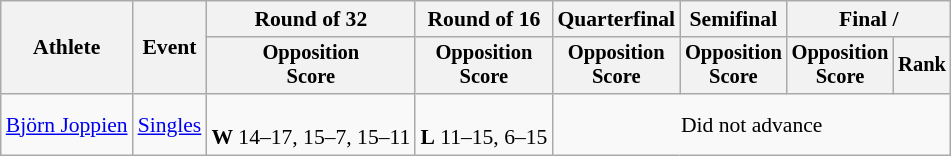<table class=wikitable style="font-size:90%">
<tr>
<th rowspan="2">Athlete</th>
<th rowspan="2">Event</th>
<th>Round of 32</th>
<th>Round of 16</th>
<th>Quarterfinal</th>
<th>Semifinal</th>
<th colspan=2>Final / </th>
</tr>
<tr style="font-size:95%">
<th>Opposition<br>Score</th>
<th>Opposition<br>Score</th>
<th>Opposition<br>Score</th>
<th>Opposition<br>Score</th>
<th>Opposition<br>Score</th>
<th>Rank</th>
</tr>
<tr align=center>
<td align=left><a href='#'>Björn Joppien</a></td>
<td align=left><a href='#'>Singles</a></td>
<td><br><strong>W</strong> 14–17, 15–7, 15–11</td>
<td><br><strong>L</strong> 11–15, 6–15</td>
<td colspan=4>Did not advance</td>
</tr>
</table>
